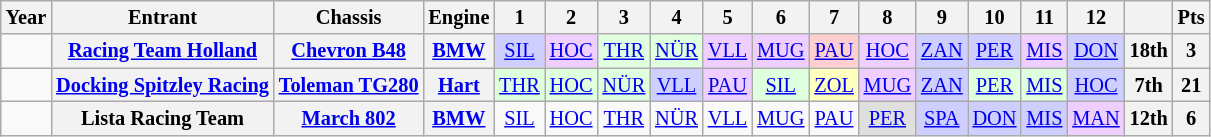<table class="wikitable" style="text-align:center; font-size:85%">
<tr>
<th>Year</th>
<th>Entrant</th>
<th>Chassis</th>
<th>Engine</th>
<th>1</th>
<th>2</th>
<th>3</th>
<th>4</th>
<th>5</th>
<th>6</th>
<th>7</th>
<th>8</th>
<th>9</th>
<th>10</th>
<th>11</th>
<th>12</th>
<th></th>
<th>Pts</th>
</tr>
<tr>
<td></td>
<th nowrap><a href='#'>Racing Team Holland</a></th>
<th nowrap><a href='#'>Chevron B48</a></th>
<th nowrap><a href='#'>BMW</a></th>
<td style="background:#CFCFFF;"><a href='#'>SIL</a><br></td>
<td style="background:#EFCFFF;"><a href='#'>HOC</a><br></td>
<td style="background:#DFFFDF;"><a href='#'>THR</a><br></td>
<td style="background:#DFFFDF;"><a href='#'>NÜR</a><br></td>
<td style="background:#EFCFFF;"><a href='#'>VLL</a><br></td>
<td style="background:#EFCFFF;"><a href='#'>MUG</a><br></td>
<td style="background:#FFCFCF;"><a href='#'>PAU</a><br></td>
<td style="background:#EFCFFF;"><a href='#'>HOC</a><br></td>
<td style="background:#CFCFFF;"><a href='#'>ZAN</a><br></td>
<td style="background:#CFCFFF;"><a href='#'>PER</a><br></td>
<td style="background:#EFCFFF;"><a href='#'>MIS</a><br></td>
<td style="background:#CFCFFF;"><a href='#'>DON</a><br></td>
<th>18th</th>
<th>3</th>
</tr>
<tr>
<td></td>
<th nowrap><a href='#'>Docking Spitzley Racing</a></th>
<th nowrap><a href='#'>Toleman TG280</a></th>
<th nowrap><a href='#'>Hart</a></th>
<td style="background:#DFFFDF;"><a href='#'>THR</a><br></td>
<td style="background:#DFFFDF;"><a href='#'>HOC</a><br></td>
<td style="background:#DFFFDF;"><a href='#'>NÜR</a><br></td>
<td style="background:#CFCFFF;"><a href='#'>VLL</a><br></td>
<td style="background:#EFCFFF;"><a href='#'>PAU</a><br></td>
<td style="background:#DFFFDF;"><a href='#'>SIL</a><br></td>
<td style="background:#FFFFBF;"><a href='#'>ZOL</a><br></td>
<td style="background:#EFCFFF;"><a href='#'>MUG</a><br></td>
<td style="background:#CFCFFF;"><a href='#'>ZAN</a><br></td>
<td style="background:#DFFFDF;"><a href='#'>PER</a><br></td>
<td style="background:#DFFFDF;"><a href='#'>MIS</a><br></td>
<td style="background:#CFCFFF;"><a href='#'>HOC</a><br></td>
<th>7th</th>
<th>21</th>
</tr>
<tr>
<td></td>
<th nowrap>Lista Racing Team</th>
<th nowrap><a href='#'>March 802</a></th>
<th nowrap><a href='#'>BMW</a></th>
<td><a href='#'>SIL</a></td>
<td><a href='#'>HOC</a></td>
<td><a href='#'>THR</a></td>
<td><a href='#'>NÜR</a></td>
<td><a href='#'>VLL</a></td>
<td><a href='#'>MUG</a></td>
<td><a href='#'>PAU</a></td>
<td style="background:#DFDFDF;"><a href='#'>PER</a><br></td>
<td style="background:#CFCFFF;"><a href='#'>SPA</a><br></td>
<td style="background:#CFCFFF;"><a href='#'>DON</a><br></td>
<td style="background:#CFCFFF;"><a href='#'>MIS</a><br></td>
<td style="background:#EFCFFF;"><a href='#'>MAN</a><br></td>
<th>12th</th>
<th>6</th>
</tr>
</table>
